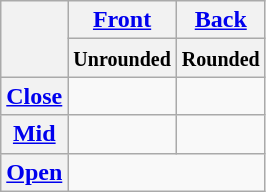<table class="wikitable" style=text-align:center>
<tr>
<th rowspan="2"></th>
<th><a href='#'>Front</a></th>
<th><a href='#'>Back</a></th>
</tr>
<tr>
<th><small>Unrounded</small></th>
<th><small>Rounded</small></th>
</tr>
<tr>
<th><a href='#'>Close</a></th>
<td></td>
<td></td>
</tr>
<tr>
<th><a href='#'>Mid</a></th>
<td></td>
<td></td>
</tr>
<tr>
<th><a href='#'>Open</a></th>
<td colspan=2></td>
</tr>
</table>
